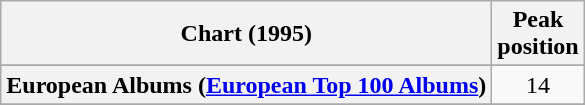<table class="wikitable sortable plainrowheaders" style="text-align:center">
<tr>
<th scope="col">Chart (1995)</th>
<th scope="col">Peak<br>position</th>
</tr>
<tr>
</tr>
<tr>
</tr>
<tr>
</tr>
<tr>
</tr>
<tr>
<th scope="row">European Albums (<a href='#'>European Top 100 Albums</a>)</th>
<td>14</td>
</tr>
<tr>
</tr>
<tr>
</tr>
<tr>
</tr>
<tr>
</tr>
<tr>
</tr>
</table>
